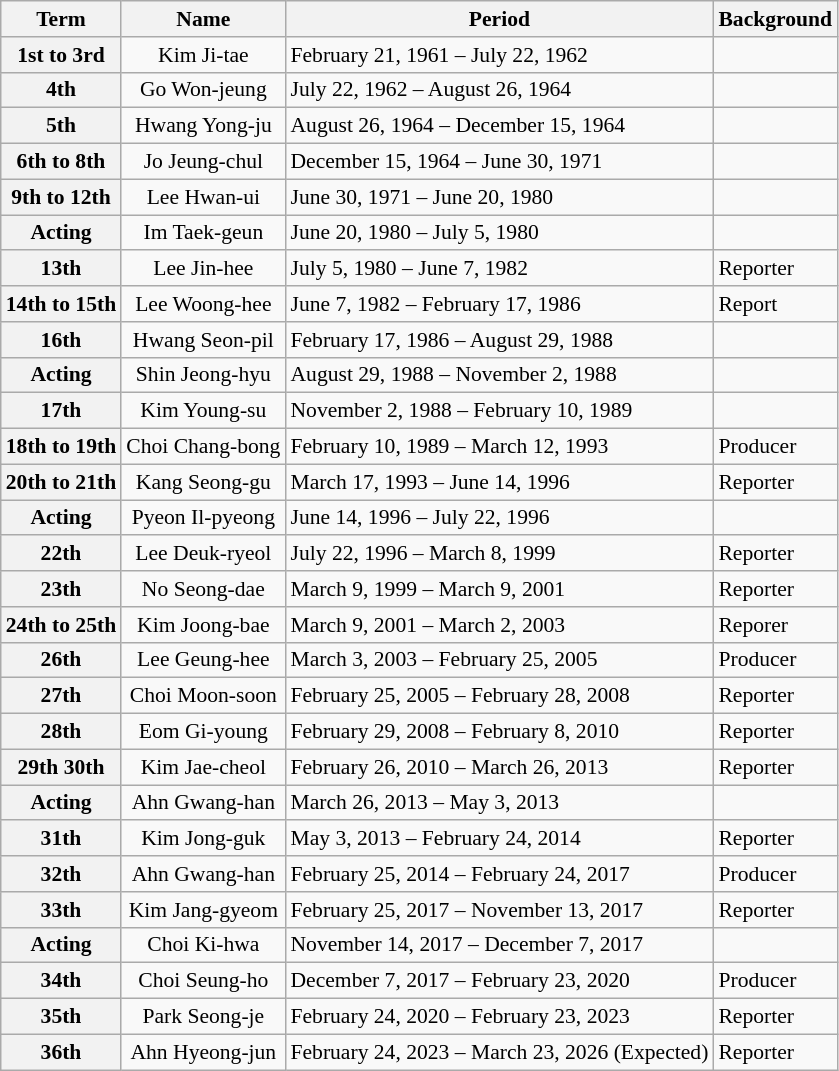<table class="wikitable" style="font-size:90%;">
<tr>
<th>Term</th>
<th>Name</th>
<th>Period</th>
<th>Background</th>
</tr>
<tr>
<th>1st to 3rd</th>
<td align="center">Kim Ji-tae</td>
<td>February 21, 1961 – July 22, 1962</td>
<td></td>
</tr>
<tr>
<th>4th</th>
<td align="center">Go Won-jeung</td>
<td>July 22, 1962 – August 26, 1964</td>
<td></td>
</tr>
<tr>
<th>5th</th>
<td align="center">Hwang Yong-ju</td>
<td>August 26, 1964 – December 15, 1964</td>
<td></td>
</tr>
<tr>
<th>6th to 8th</th>
<td align="center">Jo Jeung-chul</td>
<td>December 15, 1964 – June 30, 1971</td>
<td></td>
</tr>
<tr>
<th>9th to 12th</th>
<td align="center">Lee Hwan-ui</td>
<td>June 30, 1971 – June 20, 1980</td>
<td></td>
</tr>
<tr>
<th>Acting</th>
<td align="center">Im Taek-geun</td>
<td>June 20, 1980 – July 5, 1980</td>
<td></td>
</tr>
<tr>
<th>13th</th>
<td align="center">Lee Jin-hee</td>
<td>July 5, 1980 – June 7, 1982</td>
<td>Reporter</td>
</tr>
<tr>
<th>14th to 15th</th>
<td align="center">Lee Woong-hee</td>
<td>June 7, 1982 – February 17, 1986</td>
<td>Report</td>
</tr>
<tr>
<th>16th</th>
<td align="center">Hwang Seon-pil</td>
<td>February 17, 1986 – August 29, 1988</td>
<td></td>
</tr>
<tr>
<th>Acting</th>
<td align="center">Shin Jeong-hyu</td>
<td>August 29, 1988 – November 2, 1988</td>
<td></td>
</tr>
<tr>
<th>17th</th>
<td align="center">Kim Young-su</td>
<td>November 2, 1988 – February 10, 1989</td>
<td></td>
</tr>
<tr>
<th>18th to 19th</th>
<td align="center">Choi Chang-bong</td>
<td>February 10, 1989 – March 12, 1993</td>
<td>Producer</td>
</tr>
<tr>
<th>20th to 21th</th>
<td align="center">Kang Seong-gu</td>
<td>March 17, 1993 – June 14, 1996</td>
<td>Reporter</td>
</tr>
<tr>
<th>Acting</th>
<td align="center">Pyeon Il-pyeong</td>
<td>June 14, 1996 – July 22, 1996</td>
<td></td>
</tr>
<tr>
<th>22th</th>
<td align="center">Lee Deuk-ryeol</td>
<td>July 22, 1996 – March 8, 1999</td>
<td>Reporter</td>
</tr>
<tr>
<th>23th</th>
<td align="center">No Seong-dae</td>
<td>March 9, 1999 – March 9, 2001</td>
<td>Reporter</td>
</tr>
<tr>
<th>24th to 25th</th>
<td align="center">Kim Joong-bae</td>
<td>March 9, 2001 – March 2, 2003</td>
<td>Reporer</td>
</tr>
<tr>
<th>26th</th>
<td align="center">Lee Geung-hee</td>
<td>March 3, 2003 – February 25, 2005</td>
<td>Producer</td>
</tr>
<tr>
<th>27th</th>
<td align="center">Choi Moon-soon</td>
<td>February 25, 2005 – February 28, 2008</td>
<td>Reporter</td>
</tr>
<tr>
<th>28th</th>
<td align="center">Eom Gi-young</td>
<td>February 29, 2008 – February 8, 2010</td>
<td>Reporter</td>
</tr>
<tr>
<th>29th 30th</th>
<td align="center">Kim Jae-cheol</td>
<td>February 26, 2010 – March 26, 2013</td>
<td>Reporter</td>
</tr>
<tr>
<th>Acting</th>
<td align="center">Ahn Gwang-han</td>
<td>March 26, 2013 – May 3, 2013</td>
<td></td>
</tr>
<tr>
<th>31th</th>
<td align="center">Kim Jong-guk</td>
<td>May 3, 2013 – February 24, 2014</td>
<td>Reporter</td>
</tr>
<tr>
<th>32th</th>
<td align="center">Ahn Gwang-han</td>
<td>February 25, 2014 – February 24, 2017</td>
<td>Producer</td>
</tr>
<tr>
<th>33th</th>
<td align="center">Kim Jang-gyeom</td>
<td>February 25, 2017 – November 13, 2017</td>
<td>Reporter</td>
</tr>
<tr>
<th>Acting</th>
<td align="center">Choi Ki-hwa</td>
<td>November 14, 2017 – December 7, 2017</td>
<td></td>
</tr>
<tr>
<th>34th</th>
<td align="center">Choi Seung-ho</td>
<td>December 7, 2017 – February 23, 2020</td>
<td>Producer</td>
</tr>
<tr>
<th>35th</th>
<td align="center">Park Seong-je</td>
<td>February 24, 2020 – February 23, 2023</td>
<td>Reporter</td>
</tr>
<tr>
<th>36th</th>
<td align="center">Ahn Hyeong-jun</td>
<td>February 24, 2023 – March 23, 2026 (Expected)</td>
<td>Reporter</td>
</tr>
</table>
